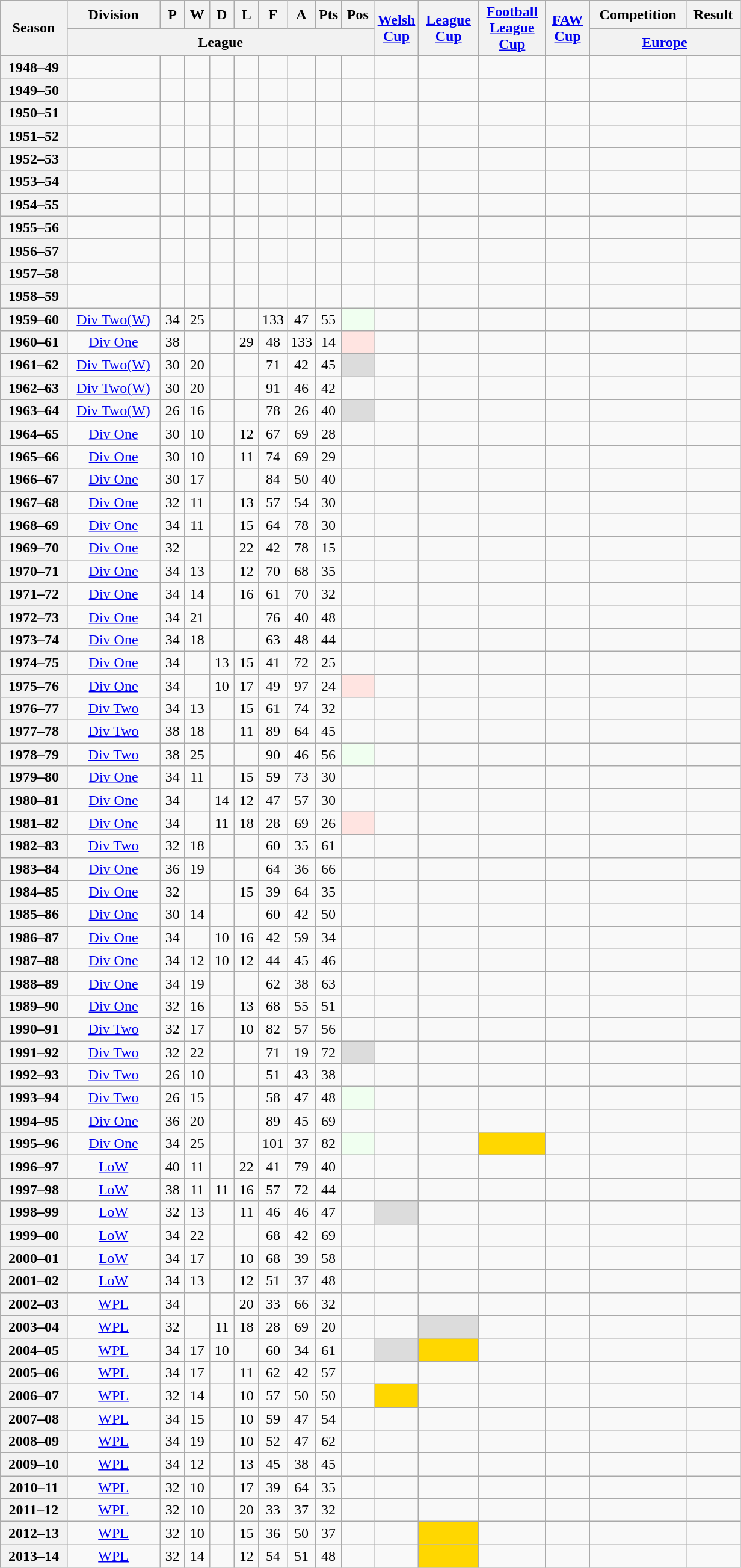<table class="wikitable sortable" style="text-align: center">
<tr>
<th scope="col" rowspan="2" scope="col">Season</th>
<th scope="col">Division</th>
<th width="20" scope="col">P</th>
<th width="20" scope="col">W</th>
<th width="20" scope="col">D</th>
<th width="20" scope="col">L</th>
<th width="20" scope="col">F</th>
<th width="20" scope="col">A</th>
<th width="20" scope="col">Pts</th>
<th scope="col">Pos</th>
<th rowspan="2" width=6% scope="col"><a href='#'>Welsh<br>Cup</a></th>
<th rowspan="2" scope="col"><a href='#'>League<br>Cup</a></th>
<th rowspan="2" scope="col"><a href='#'>Football<br>League<br>Cup</a></th>
<th rowspan="2" scope="col"><a href='#'>FAW<br>Cup</a></th>
<th scope="col">Competition</th>
<th scope="col">Result</th>
</tr>
<tr class="unsortable">
<th colspan="9" scope="col">League</th>
<th colspan="2" scope="col"><a href='#'>Europe</a></th>
</tr>
<tr>
<th scope="row">1948–49</th>
<td></td>
<td></td>
<td></td>
<td></td>
<td></td>
<td></td>
<td></td>
<td></td>
<td></td>
<td></td>
<td></td>
<td></td>
<td></td>
<td></td>
<td></td>
</tr>
<tr>
<th scope="row">1949–50</th>
<td></td>
<td></td>
<td></td>
<td></td>
<td></td>
<td></td>
<td></td>
<td></td>
<td></td>
<td></td>
<td></td>
<td></td>
<td></td>
<td></td>
<td></td>
</tr>
<tr>
<th scope="row">1950–51</th>
<td></td>
<td></td>
<td></td>
<td></td>
<td></td>
<td></td>
<td></td>
<td></td>
<td></td>
<td></td>
<td></td>
<td></td>
<td></td>
<td></td>
<td></td>
</tr>
<tr>
<th scope="row">1951–52</th>
<td></td>
<td></td>
<td></td>
<td></td>
<td></td>
<td></td>
<td></td>
<td></td>
<td></td>
<td></td>
<td></td>
<td></td>
<td></td>
<td></td>
<td></td>
</tr>
<tr>
<th scope="row">1952–53</th>
<td></td>
<td></td>
<td></td>
<td></td>
<td></td>
<td></td>
<td></td>
<td></td>
<td></td>
<td></td>
<td></td>
<td></td>
<td></td>
<td></td>
<td></td>
</tr>
<tr>
<th scope="row">1953–54</th>
<td></td>
<td></td>
<td></td>
<td></td>
<td></td>
<td></td>
<td></td>
<td></td>
<td></td>
<td></td>
<td></td>
<td></td>
<td></td>
<td></td>
<td></td>
</tr>
<tr>
<th scope="row">1954–55</th>
<td></td>
<td></td>
<td></td>
<td></td>
<td></td>
<td></td>
<td></td>
<td></td>
<td></td>
<td></td>
<td></td>
<td></td>
<td></td>
<td></td>
<td></td>
</tr>
<tr>
<th scope="row">1955–56</th>
<td></td>
<td></td>
<td></td>
<td></td>
<td></td>
<td></td>
<td></td>
<td></td>
<td></td>
<td></td>
<td></td>
<td></td>
<td></td>
<td></td>
<td></td>
</tr>
<tr>
<th scope="row">1956–57</th>
<td></td>
<td></td>
<td></td>
<td></td>
<td></td>
<td></td>
<td></td>
<td></td>
<td></td>
<td></td>
<td></td>
<td></td>
<td></td>
<td></td>
<td></td>
</tr>
<tr>
<th scope="row">1957–58</th>
<td></td>
<td></td>
<td></td>
<td></td>
<td></td>
<td></td>
<td></td>
<td></td>
<td></td>
<td></td>
<td></td>
<td></td>
<td></td>
<td></td>
<td></td>
</tr>
<tr>
<th scope="row">1958–59</th>
<td></td>
<td></td>
<td></td>
<td></td>
<td></td>
<td></td>
<td></td>
<td></td>
<td></td>
<td></td>
<td></td>
<td></td>
<td></td>
<td></td>
<td></td>
</tr>
<tr>
<th scope="row">1959–60</th>
<td><a href='#'>Div Two(W)</a></td>
<td>34</td>
<td>25</td>
<td></td>
<td></td>
<td>133</td>
<td>47</td>
<td>55</td>
<td bgcolor=honeydew></td>
<td align=centre></td>
<td></td>
<td></td>
<td></td>
<td></td>
<td></td>
</tr>
<tr>
<th scope="row">1960–61</th>
<td><a href='#'>Div One</a></td>
<td>38</td>
<td></td>
<td></td>
<td>29</td>
<td>48</td>
<td>133</td>
<td>14</td>
<td bgcolor=MistyRose></td>
<td></td>
<td></td>
<td></td>
<td></td>
<td></td>
<td></td>
</tr>
<tr>
<th scope="row">1961–62</th>
<td><a href='#'>Div Two(W)</a></td>
<td>30</td>
<td>20</td>
<td></td>
<td></td>
<td>71</td>
<td>42</td>
<td>45</td>
<td align=centre bgcolor=#DCDCDC></td>
<td></td>
<td></td>
<td></td>
<td></td>
<td></td>
<td></td>
</tr>
<tr>
<th scope="row">1962–63</th>
<td><a href='#'>Div Two(W)</a></td>
<td>30</td>
<td>20</td>
<td></td>
<td></td>
<td>91</td>
<td>46</td>
<td>42</td>
<td></td>
<td></td>
<td></td>
<td></td>
<td></td>
<td></td>
<td></td>
</tr>
<tr>
<th scope="row">1963–64</th>
<td><a href='#'>Div Two(W)</a></td>
<td>26</td>
<td>16</td>
<td></td>
<td></td>
<td>78</td>
<td>26</td>
<td>40</td>
<td align=centre bgcolor=#DCDCDC></td>
<td></td>
<td></td>
<td></td>
<td></td>
<td></td>
<td></td>
</tr>
<tr>
<th scope="row">1964–65</th>
<td><a href='#'>Div One</a></td>
<td>30</td>
<td>10</td>
<td></td>
<td>12</td>
<td>67</td>
<td>69</td>
<td>28</td>
<td></td>
<td></td>
<td></td>
<td></td>
<td></td>
<td></td>
<td></td>
</tr>
<tr>
<th scope="row">1965–66</th>
<td><a href='#'>Div One</a></td>
<td>30</td>
<td>10</td>
<td></td>
<td>11</td>
<td>74</td>
<td>69</td>
<td>29</td>
<td></td>
<td></td>
<td></td>
<td></td>
<td></td>
<td></td>
<td></td>
</tr>
<tr>
<th scope="row">1966–67</th>
<td><a href='#'>Div One</a></td>
<td>30</td>
<td>17</td>
<td></td>
<td></td>
<td>84</td>
<td>50</td>
<td>40</td>
<td></td>
<td></td>
<td></td>
<td></td>
<td></td>
<td></td>
<td></td>
</tr>
<tr>
<th scope="row">1967–68</th>
<td><a href='#'>Div One</a></td>
<td>32</td>
<td>11</td>
<td></td>
<td>13</td>
<td>57</td>
<td>54</td>
<td>30</td>
<td></td>
<td align=centre></td>
<td></td>
<td></td>
<td></td>
<td></td>
<td></td>
</tr>
<tr>
<th scope="row">1968–69</th>
<td><a href='#'>Div One</a></td>
<td>34</td>
<td>11</td>
<td></td>
<td>15</td>
<td>64</td>
<td>78</td>
<td>30</td>
<td></td>
<td></td>
<td></td>
<td></td>
<td></td>
<td></td>
<td></td>
</tr>
<tr>
<th scope="row">1969–70</th>
<td><a href='#'>Div One</a></td>
<td>32</td>
<td></td>
<td></td>
<td>22</td>
<td>42</td>
<td>78</td>
<td>15</td>
<td></td>
<td></td>
<td></td>
<td></td>
<td></td>
<td></td>
<td></td>
</tr>
<tr>
<th scope="row">1970–71</th>
<td><a href='#'>Div One</a></td>
<td>34</td>
<td>13</td>
<td></td>
<td>12</td>
<td>70</td>
<td>68</td>
<td>35</td>
<td></td>
<td></td>
<td></td>
<td></td>
<td></td>
<td></td>
<td></td>
</tr>
<tr>
<th scope="row">1971–72</th>
<td><a href='#'>Div One</a></td>
<td>34</td>
<td>14</td>
<td></td>
<td>16</td>
<td>61</td>
<td>70</td>
<td>32</td>
<td></td>
<td></td>
<td></td>
<td></td>
<td></td>
<td></td>
<td></td>
</tr>
<tr>
<th scope="row">1972–73</th>
<td><a href='#'>Div One</a></td>
<td>34</td>
<td>21</td>
<td></td>
<td></td>
<td>76</td>
<td>40</td>
<td>48</td>
<td></td>
<td></td>
<td></td>
<td></td>
<td></td>
<td></td>
<td></td>
</tr>
<tr>
<th scope="row">1973–74</th>
<td><a href='#'>Div One</a></td>
<td>34</td>
<td>18</td>
<td></td>
<td></td>
<td>63</td>
<td>48</td>
<td>44</td>
<td></td>
<td></td>
<td></td>
<td></td>
<td></td>
<td></td>
<td></td>
</tr>
<tr>
<th scope="row">1974–75</th>
<td><a href='#'>Div One</a></td>
<td>34</td>
<td></td>
<td>13</td>
<td>15</td>
<td>41</td>
<td>72</td>
<td>25</td>
<td></td>
<td></td>
<td></td>
<td></td>
<td></td>
<td></td>
<td></td>
</tr>
<tr>
<th scope="row">1975–76</th>
<td><a href='#'>Div One</a></td>
<td>34</td>
<td></td>
<td>10</td>
<td>17</td>
<td>49</td>
<td>97</td>
<td>24</td>
<td bgcolor=MistyRose></td>
<td></td>
<td></td>
<td></td>
<td></td>
<td></td>
<td></td>
</tr>
<tr>
<th scope="row">1976–77</th>
<td><a href='#'>Div Two</a></td>
<td>34</td>
<td>13</td>
<td></td>
<td>15</td>
<td>61</td>
<td>74</td>
<td>32</td>
<td></td>
<td></td>
<td></td>
<td></td>
<td></td>
<td></td>
<td></td>
</tr>
<tr>
<th scope="row">1977–78</th>
<td><a href='#'>Div Two</a></td>
<td>38</td>
<td>18</td>
<td></td>
<td>11</td>
<td>89</td>
<td>64</td>
<td>45</td>
<td></td>
<td></td>
<td></td>
<td></td>
<td></td>
<td></td>
<td></td>
</tr>
<tr>
<th scope="row">1978–79</th>
<td><a href='#'>Div Two</a></td>
<td>38</td>
<td>25</td>
<td></td>
<td></td>
<td>90</td>
<td>46</td>
<td>56</td>
<td bgcolor=honeydew></td>
<td></td>
<td></td>
<td></td>
<td></td>
<td></td>
<td></td>
</tr>
<tr>
<th scope="row">1979–80</th>
<td><a href='#'>Div One</a></td>
<td>34</td>
<td>11</td>
<td></td>
<td>15</td>
<td>59</td>
<td>73</td>
<td>30</td>
<td></td>
<td></td>
<td></td>
<td></td>
<td></td>
<td></td>
<td></td>
</tr>
<tr>
<th scope="row">1980–81</th>
<td><a href='#'>Div One</a></td>
<td>34</td>
<td></td>
<td>14</td>
<td>12</td>
<td>47</td>
<td>57</td>
<td>30</td>
<td></td>
<td></td>
<td></td>
<td></td>
<td></td>
<td></td>
<td></td>
</tr>
<tr>
<th scope="row">1981–82</th>
<td><a href='#'>Div One</a></td>
<td>34</td>
<td></td>
<td>11</td>
<td>18</td>
<td>28</td>
<td>69</td>
<td>26</td>
<td bgcolor=MistyRose></td>
<td align=centre></td>
<td></td>
<td></td>
<td></td>
<td></td>
<td></td>
</tr>
<tr>
<th scope="row">1982–83</th>
<td><a href='#'>Div Two</a></td>
<td>32</td>
<td>18</td>
<td></td>
<td></td>
<td>60</td>
<td>35</td>
<td>61</td>
<td></td>
<td></td>
<td></td>
<td></td>
<td></td>
<td></td>
<td></td>
</tr>
<tr>
<th scope="row">1983–84</th>
<td><a href='#'>Div One</a></td>
<td>36</td>
<td>19</td>
<td></td>
<td></td>
<td>64</td>
<td>36</td>
<td>66</td>
<td></td>
<td></td>
<td></td>
<td></td>
<td></td>
<td></td>
<td></td>
</tr>
<tr>
<th scope="row">1984–85</th>
<td><a href='#'>Div One</a></td>
<td>32</td>
<td></td>
<td></td>
<td>15</td>
<td>39</td>
<td>64</td>
<td>35</td>
<td></td>
<td align=centre></td>
<td></td>
<td></td>
<td></td>
<td></td>
<td></td>
</tr>
<tr>
<th scope="row">1985–86</th>
<td><a href='#'>Div One</a></td>
<td>30</td>
<td>14</td>
<td></td>
<td></td>
<td>60</td>
<td>42</td>
<td>50</td>
<td></td>
<td align=centre></td>
<td></td>
<td></td>
<td></td>
<td></td>
<td></td>
</tr>
<tr>
<th scope="row">1986–87</th>
<td><a href='#'>Div One</a></td>
<td>34</td>
<td></td>
<td>10</td>
<td>16</td>
<td>42</td>
<td>59</td>
<td>34</td>
<td></td>
<td align=centre></td>
<td></td>
<td></td>
<td></td>
<td></td>
<td></td>
</tr>
<tr>
<th scope="row">1987–88</th>
<td><a href='#'>Div One</a></td>
<td>34</td>
<td>12</td>
<td>10</td>
<td>12</td>
<td>44</td>
<td>45</td>
<td>46</td>
<td></td>
<td align=centre></td>
<td></td>
<td></td>
<td></td>
<td></td>
<td></td>
</tr>
<tr>
<th scope="row">1988–89</th>
<td><a href='#'>Div One</a></td>
<td>34</td>
<td>19</td>
<td></td>
<td></td>
<td>62</td>
<td>38</td>
<td>63</td>
<td></td>
<td align=centre></td>
<td></td>
<td></td>
<td></td>
<td></td>
<td></td>
</tr>
<tr>
<th scope="row">1989–90</th>
<td><a href='#'>Div One</a></td>
<td>32</td>
<td>16</td>
<td></td>
<td>13</td>
<td>68</td>
<td>55</td>
<td>51</td>
<td></td>
<td align=centre></td>
<td></td>
<td></td>
<td></td>
<td></td>
<td></td>
</tr>
<tr>
<th scope="row">1990–91</th>
<td><a href='#'>Div Two</a></td>
<td>32</td>
<td>17</td>
<td></td>
<td>10</td>
<td>82</td>
<td>57</td>
<td>56</td>
<td></td>
<td align=centre></td>
<td></td>
<td></td>
<td></td>
<td></td>
<td></td>
</tr>
<tr>
<th scope="row">1991–92</th>
<td><a href='#'>Div Two</a></td>
<td>32</td>
<td>22</td>
<td></td>
<td></td>
<td>71</td>
<td>19</td>
<td>72</td>
<td align=centre bgcolor=#DCDCDC></td>
<td align=centre></td>
<td></td>
<td></td>
<td></td>
<td></td>
<td></td>
</tr>
<tr>
<th scope="row">1992–93</th>
<td><a href='#'>Div Two</a></td>
<td>26</td>
<td>10</td>
<td></td>
<td></td>
<td>51</td>
<td>43</td>
<td>38</td>
<td></td>
<td align=centre></td>
<td></td>
<td></td>
<td></td>
<td></td>
<td></td>
</tr>
<tr>
<th scope="row">1993–94</th>
<td><a href='#'>Div Two</a></td>
<td>26</td>
<td>15</td>
<td></td>
<td></td>
<td>58</td>
<td>47</td>
<td>48</td>
<td bgcolor=honeydew></td>
<td align=centre></td>
<td></td>
<td></td>
<td></td>
<td></td>
<td></td>
</tr>
<tr>
<th scope="row">1994–95</th>
<td><a href='#'>Div One</a></td>
<td>36</td>
<td>20</td>
<td></td>
<td></td>
<td>89</td>
<td>45</td>
<td>69</td>
<td></td>
<td align=centre></td>
<td></td>
<td></td>
<td></td>
<td></td>
<td></td>
</tr>
<tr>
<th scope="row">1995–96</th>
<td><a href='#'>Div One</a></td>
<td>34</td>
<td>25</td>
<td></td>
<td></td>
<td>101</td>
<td>37</td>
<td>82</td>
<td bgcolor=honeydew></td>
<td align=centre></td>
<td></td>
<td align=centre bgcolor=gold></td>
<td></td>
<td></td>
<td></td>
</tr>
<tr>
<th scope="row">1996–97</th>
<td><a href='#'>LoW</a></td>
<td>40</td>
<td>11</td>
<td></td>
<td>22</td>
<td>41</td>
<td>79</td>
<td>40</td>
<td></td>
<td align=centre></td>
<td align=centre></td>
<td></td>
<td></td>
<td></td>
<td></td>
</tr>
<tr>
<th scope="row">1997–98</th>
<td><a href='#'>LoW</a></td>
<td>38</td>
<td>11</td>
<td>11</td>
<td>16</td>
<td>57</td>
<td>72</td>
<td>44</td>
<td></td>
<td align=centre></td>
<td align=centre></td>
<td></td>
<td></td>
<td></td>
<td></td>
</tr>
<tr>
<th scope="row">1998–99</th>
<td><a href='#'>LoW</a></td>
<td>32</td>
<td>13</td>
<td></td>
<td>11</td>
<td>46</td>
<td>46</td>
<td>47</td>
<td></td>
<td align=centre bgcolor=#DCDCDC></td>
<td align=centre></td>
<td></td>
<td></td>
<td></td>
<td></td>
</tr>
<tr>
<th scope="row">1999–00</th>
<td><a href='#'>LoW</a></td>
<td>34</td>
<td>22</td>
<td></td>
<td></td>
<td>68</td>
<td>42</td>
<td>69</td>
<td></td>
<td align=centre></td>
<td align=centre></td>
<td></td>
<td></td>
<td></td>
<td></td>
</tr>
<tr>
<th scope="row">2000–01</th>
<td><a href='#'>LoW</a></td>
<td>34</td>
<td>17</td>
<td></td>
<td>10</td>
<td>68</td>
<td>39</td>
<td>58</td>
<td></td>
<td align=centre></td>
<td align=centre></td>
<td></td>
<td align=centre></td>
<td></td>
<td></td>
</tr>
<tr>
<th scope="row">2001–02</th>
<td><a href='#'>LoW</a></td>
<td>34</td>
<td>13</td>
<td></td>
<td>12</td>
<td>51</td>
<td>37</td>
<td>48</td>
<td></td>
<td align=centre></td>
<td align=centre></td>
<td></td>
<td align=centre></td>
<td align=left></td>
<td></td>
</tr>
<tr>
<th scope="row">2002–03</th>
<td><a href='#'>WPL</a></td>
<td>34</td>
<td></td>
<td></td>
<td>20</td>
<td>33</td>
<td>66</td>
<td>32</td>
<td></td>
<td align=centre></td>
<td align=centre></td>
<td></td>
<td></td>
<td></td>
<td></td>
</tr>
<tr>
<th scope="row">2003–04</th>
<td><a href='#'>WPL</a></td>
<td>32</td>
<td></td>
<td>11</td>
<td>18</td>
<td>28</td>
<td>69</td>
<td>20</td>
<td></td>
<td align=centre></td>
<td align=centre bgcolor=#DCDCDC></td>
<td></td>
<td></td>
<td></td>
<td></td>
</tr>
<tr>
<th scope="row">2004–05</th>
<td><a href='#'>WPL</a></td>
<td>34</td>
<td>17</td>
<td>10</td>
<td></td>
<td>60</td>
<td>34</td>
<td>61</td>
<td></td>
<td align=centre bgcolor=#DCDCDC></td>
<td align=centre bgcolor=gold></td>
<td></td>
<td></td>
<td></td>
<td></td>
</tr>
<tr>
<th scope="row">2005–06</th>
<td><a href='#'>WPL</a></td>
<td>34</td>
<td>17</td>
<td></td>
<td>11</td>
<td>62</td>
<td>42</td>
<td>57</td>
<td></td>
<td align=centre></td>
<td align=centre></td>
<td></td>
<td align=centre></td>
<td align=left></td>
<td></td>
</tr>
<tr>
<th scope="row">2006–07</th>
<td><a href='#'>WPL</a></td>
<td>32</td>
<td>14</td>
<td></td>
<td>10</td>
<td>57</td>
<td>50</td>
<td>50</td>
<td></td>
<td align=centre bgcolor=gold></td>
<td align=centre></td>
<td></td>
<td align=centre></td>
<td align=left></td>
<td></td>
</tr>
<tr>
<th scope="row">2007–08</th>
<td><a href='#'>WPL</a></td>
<td>34</td>
<td>15</td>
<td></td>
<td>10</td>
<td>59</td>
<td>47</td>
<td>54</td>
<td></td>
<td align=centre></td>
<td align=centre></td>
<td></td>
<td align=centre></td>
<td align=left></td>
<td></td>
</tr>
<tr>
<th scope="row">2008–09</th>
<td><a href='#'>WPL</a></td>
<td>34</td>
<td>19</td>
<td></td>
<td>10</td>
<td>52</td>
<td>47</td>
<td>62</td>
<td></td>
<td align=centre></td>
<td align=centre></td>
<td></td>
<td></td>
<td></td>
<td></td>
</tr>
<tr>
<th scope="row">2009–10</th>
<td><a href='#'>WPL</a></td>
<td>34</td>
<td>12</td>
<td></td>
<td>13</td>
<td>45</td>
<td>38</td>
<td>45</td>
<td></td>
<td align=centre></td>
<td align=centre></td>
<td></td>
<td></td>
<td></td>
<td></td>
</tr>
<tr>
<th scope="row">2010–11</th>
<td><a href='#'>WPL</a></td>
<td>32</td>
<td>10</td>
<td></td>
<td>17</td>
<td>39</td>
<td>64</td>
<td>35</td>
<td></td>
<td align=centre></td>
<td align=centre></td>
<td></td>
<td></td>
<td></td>
<td></td>
</tr>
<tr>
<th scope="row">2011–12</th>
<td><a href='#'>WPL</a></td>
<td>32</td>
<td>10</td>
<td></td>
<td>20</td>
<td>33</td>
<td>37</td>
<td>32</td>
<td></td>
<td align=centre></td>
<td align=centre></td>
<td></td>
<td></td>
<td></td>
<td></td>
</tr>
<tr>
<th scope="row">2012–13</th>
<td><a href='#'>WPL</a></td>
<td>32</td>
<td>10</td>
<td></td>
<td>15</td>
<td>36</td>
<td>50</td>
<td>37</td>
<td></td>
<td align=centre></td>
<td align=centre bgcolor=gold></td>
<td></td>
<td></td>
<td></td>
<td></td>
</tr>
<tr>
<th scope="row">2013–14</th>
<td><a href='#'>WPL</a></td>
<td>32</td>
<td>14</td>
<td></td>
<td>12</td>
<td>54</td>
<td>51</td>
<td>48</td>
<td></td>
<td align=centre></td>
<td align=centre bgcolor=gold></td>
<td></td>
<td></td>
<td></td>
<td></td>
</tr>
</table>
